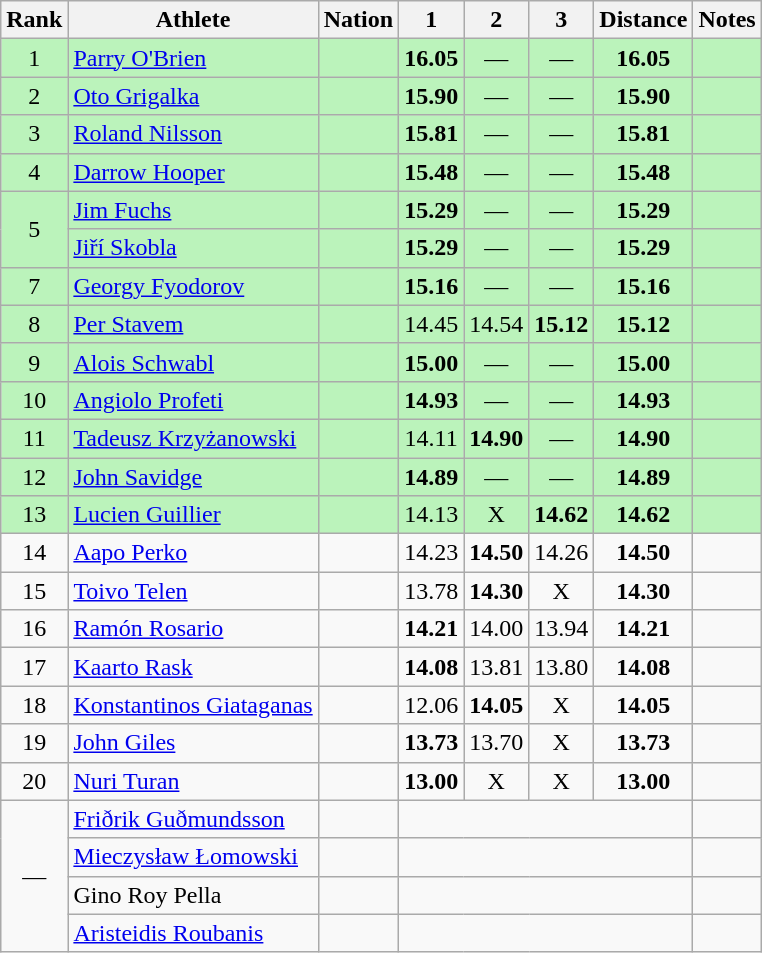<table class="wikitable sortable" style="text-align:center">
<tr>
<th>Rank</th>
<th>Athlete</th>
<th>Nation</th>
<th>1</th>
<th>2</th>
<th>3</th>
<th>Distance</th>
<th>Notes</th>
</tr>
<tr bgcolor=bbf3bb>
<td>1</td>
<td align=left><a href='#'>Parry O'Brien</a></td>
<td align=left></td>
<td><strong>16.05</strong></td>
<td data-sort-value=1.00>—</td>
<td data-sort-value=1.00>—</td>
<td><strong>16.05</strong></td>
<td></td>
</tr>
<tr bgcolor=bbf3bb>
<td>2</td>
<td align=left><a href='#'>Oto Grigalka</a></td>
<td align=left></td>
<td><strong>15.90</strong></td>
<td data-sort-value=1.00>—</td>
<td data-sort-value=1.00>—</td>
<td><strong>15.90</strong></td>
<td></td>
</tr>
<tr bgcolor=bbf3bb>
<td>3</td>
<td align=left><a href='#'>Roland Nilsson</a></td>
<td align=left></td>
<td><strong>15.81</strong></td>
<td data-sort-value=1.00>—</td>
<td data-sort-value=1.00>—</td>
<td><strong>15.81</strong></td>
<td></td>
</tr>
<tr bgcolor=bbf3bb>
<td>4</td>
<td align=left><a href='#'>Darrow Hooper</a></td>
<td align=left></td>
<td><strong>15.48</strong></td>
<td data-sort-value=1.00>—</td>
<td data-sort-value=1.00>—</td>
<td><strong>15.48</strong></td>
<td></td>
</tr>
<tr bgcolor=bbf3bb>
<td rowspan=2>5</td>
<td align=left><a href='#'>Jim Fuchs</a></td>
<td align=left></td>
<td><strong>15.29</strong></td>
<td data-sort-value=1.00>—</td>
<td data-sort-value=1.00>—</td>
<td><strong>15.29</strong></td>
<td></td>
</tr>
<tr bgcolor=bbf3bb>
<td align=left><a href='#'>Jiří Skobla</a></td>
<td align=left></td>
<td><strong>15.29</strong></td>
<td data-sort-value=1.00>—</td>
<td data-sort-value=1.00>—</td>
<td><strong>15.29</strong></td>
<td></td>
</tr>
<tr bgcolor=bbf3bb>
<td>7</td>
<td align=left><a href='#'>Georgy Fyodorov</a></td>
<td align=left></td>
<td><strong>15.16</strong></td>
<td data-sort-value=1.00>—</td>
<td data-sort-value=1.00>—</td>
<td><strong>15.16</strong></td>
<td></td>
</tr>
<tr bgcolor=bbf3bb>
<td>8</td>
<td align=left><a href='#'>Per Stavem</a></td>
<td align=left></td>
<td>14.45</td>
<td>14.54</td>
<td><strong>15.12</strong></td>
<td><strong>15.12</strong></td>
<td></td>
</tr>
<tr bgcolor=bbf3bb>
<td>9</td>
<td align=left><a href='#'>Alois Schwabl</a></td>
<td align=left></td>
<td><strong>15.00</strong></td>
<td data-sort-value=1.00>—</td>
<td data-sort-value=1.00>—</td>
<td><strong>15.00</strong></td>
<td></td>
</tr>
<tr bgcolor=bbf3bb>
<td>10</td>
<td align=left><a href='#'>Angiolo Profeti</a></td>
<td align=left></td>
<td><strong>14.93</strong></td>
<td data-sort-value=1.00>—</td>
<td data-sort-value=1.00>—</td>
<td><strong>14.93</strong></td>
<td></td>
</tr>
<tr bgcolor=bbf3bb>
<td>11</td>
<td align=left><a href='#'>Tadeusz Krzyżanowski</a></td>
<td align=left></td>
<td>14.11</td>
<td><strong>14.90</strong></td>
<td data-sort-value=1.00>—</td>
<td><strong>14.90</strong></td>
<td></td>
</tr>
<tr bgcolor=bbf3bb>
<td>12</td>
<td align=left><a href='#'>John Savidge</a></td>
<td align=left></td>
<td><strong>14.89</strong></td>
<td data-sort-value=1.00>—</td>
<td data-sort-value=1.00>—</td>
<td><strong>14.89</strong></td>
<td></td>
</tr>
<tr bgcolor=bbf3bb>
<td>13</td>
<td align=left><a href='#'>Lucien Guillier</a></td>
<td align=left></td>
<td>14.13</td>
<td data-sort-value=1.00>X</td>
<td><strong>14.62</strong></td>
<td><strong>14.62</strong></td>
<td></td>
</tr>
<tr>
<td>14</td>
<td align=left><a href='#'>Aapo Perko</a></td>
<td align=left></td>
<td>14.23</td>
<td><strong>14.50</strong></td>
<td>14.26</td>
<td><strong>14.50</strong></td>
<td></td>
</tr>
<tr>
<td>15</td>
<td align=left><a href='#'>Toivo Telen</a></td>
<td align=left></td>
<td>13.78</td>
<td><strong>14.30</strong></td>
<td data-sort-value=1.00>X</td>
<td><strong>14.30</strong></td>
<td></td>
</tr>
<tr>
<td>16</td>
<td align=left><a href='#'>Ramón Rosario</a></td>
<td align=left></td>
<td><strong>14.21</strong></td>
<td>14.00</td>
<td>13.94</td>
<td><strong>14.21</strong></td>
<td></td>
</tr>
<tr>
<td>17</td>
<td align=left><a href='#'>Kaarto Rask</a></td>
<td align=left></td>
<td><strong>14.08</strong></td>
<td>13.81</td>
<td>13.80</td>
<td><strong>14.08</strong></td>
<td></td>
</tr>
<tr>
<td>18</td>
<td align=left><a href='#'>Konstantinos Giataganas</a></td>
<td align=left></td>
<td>12.06</td>
<td><strong>14.05</strong></td>
<td data-sort-value=1.00>X</td>
<td><strong>14.05</strong></td>
<td></td>
</tr>
<tr>
<td>19</td>
<td align=left><a href='#'>John Giles</a></td>
<td align=left></td>
<td><strong>13.73</strong></td>
<td>13.70</td>
<td data-sort-value=1.00>X</td>
<td><strong>13.73</strong></td>
<td></td>
</tr>
<tr>
<td>20</td>
<td align=left><a href='#'>Nuri Turan</a></td>
<td align=left></td>
<td><strong>13.00</strong></td>
<td data-sort-value=1.00>X</td>
<td data-sort-value=1.00>X</td>
<td><strong>13.00</strong></td>
<td></td>
</tr>
<tr>
<td rowspan=4 data-sort-value=21>—</td>
<td align=left><a href='#'>Friðrik Guðmundsson</a></td>
<td align=left></td>
<td colspan=4 data-sort-value=0.00></td>
<td></td>
</tr>
<tr>
<td align=left><a href='#'>Mieczysław Łomowski</a></td>
<td align=left></td>
<td colspan=4 data-sort-value=0.00></td>
<td></td>
</tr>
<tr>
<td align=left>Gino Roy Pella</td>
<td align=left></td>
<td colspan=4 data-sort-value=0.00></td>
<td></td>
</tr>
<tr>
<td align=left><a href='#'>Aristeidis Roubanis</a></td>
<td align=left></td>
<td colspan=4 data-sort-value=0.00></td>
<td></td>
</tr>
</table>
